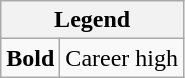<table class="wikitable mw-collapsible mw-collapsed">
<tr>
<th colspan="2">Legend</th>
</tr>
<tr>
<td><strong>Bold</strong></td>
<td>Career high</td>
</tr>
</table>
